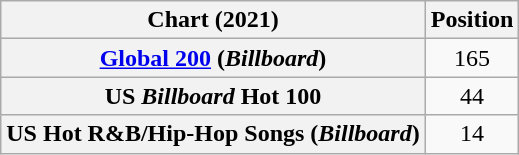<table class="wikitable sortable plainrowheaders" style="text-align:center">
<tr>
<th scope="col">Chart (2021)</th>
<th scope="col">Position</th>
</tr>
<tr>
<th scope="row"><a href='#'>Global 200</a> (<em>Billboard</em>)</th>
<td>165</td>
</tr>
<tr>
<th scope="row">US <em>Billboard</em> Hot 100</th>
<td>44</td>
</tr>
<tr>
<th scope="row">US Hot R&B/Hip-Hop Songs (<em>Billboard</em>)</th>
<td>14</td>
</tr>
</table>
